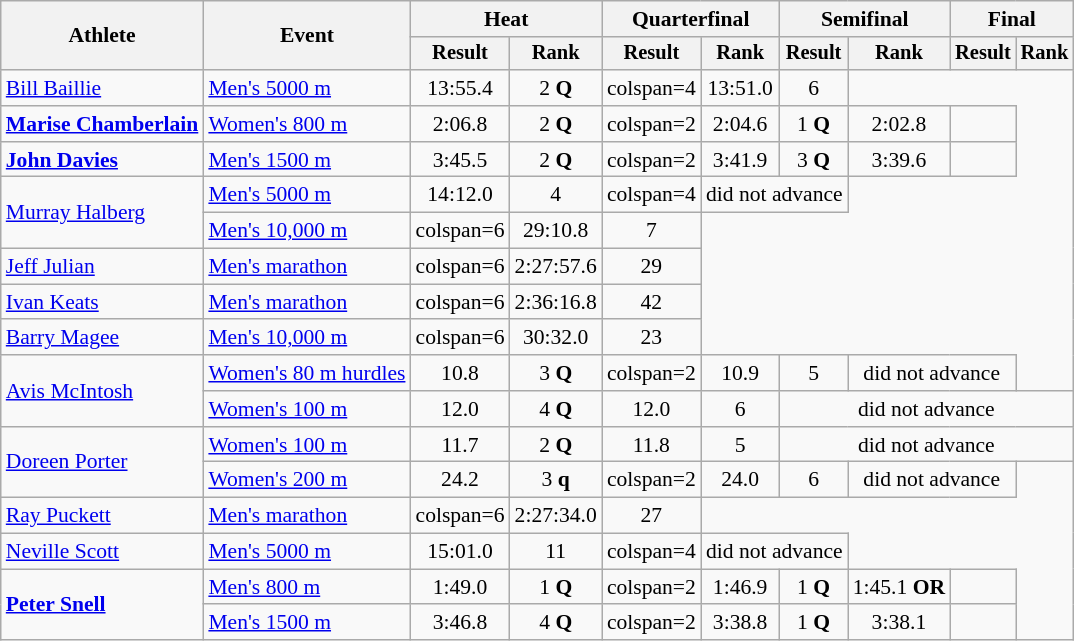<table class=wikitable style=font-size:90%>
<tr>
<th rowspan=2>Athlete</th>
<th rowspan=2>Event</th>
<th colspan=2>Heat</th>
<th colspan=2>Quarterfinal</th>
<th colspan=2>Semifinal</th>
<th colspan=2>Final</th>
</tr>
<tr style=font-size:95%>
<th>Result</th>
<th>Rank</th>
<th>Result</th>
<th>Rank</th>
<th>Result</th>
<th>Rank</th>
<th>Result</th>
<th>Rank</th>
</tr>
<tr align=center>
<td align=left><a href='#'>Bill Baillie</a></td>
<td align=left><a href='#'>Men's 5000 m</a></td>
<td>13:55.4</td>
<td>2 <strong>Q</strong></td>
<td>colspan=4 </td>
<td>13:51.0</td>
<td>6</td>
</tr>
<tr align=center>
<td align=left><strong><a href='#'>Marise Chamberlain</a></strong></td>
<td align=left><a href='#'>Women's 800 m</a></td>
<td>2:06.8</td>
<td>2 <strong>Q</strong></td>
<td>colspan=2 </td>
<td>2:04.6</td>
<td>1 <strong>Q</strong></td>
<td>2:02.8</td>
<td></td>
</tr>
<tr align=center>
<td align=left><strong><a href='#'>John Davies</a></strong></td>
<td align=left><a href='#'>Men's 1500 m</a></td>
<td>3:45.5</td>
<td>2 <strong>Q</strong></td>
<td>colspan=2 </td>
<td>3:41.9</td>
<td>3 <strong>Q</strong></td>
<td>3:39.6</td>
<td></td>
</tr>
<tr align=center>
<td align=left rowspan=2><a href='#'>Murray Halberg</a></td>
<td align=left><a href='#'>Men's 5000 m</a></td>
<td>14:12.0</td>
<td>4</td>
<td>colspan=4 </td>
<td colspan=2>did not advance</td>
</tr>
<tr align=center>
<td align=left><a href='#'>Men's 10,000 m</a></td>
<td>colspan=6 </td>
<td>29:10.8</td>
<td>7</td>
</tr>
<tr align=center>
<td align=left><a href='#'>Jeff Julian</a></td>
<td align=left><a href='#'>Men's marathon</a></td>
<td>colspan=6 </td>
<td>2:27:57.6</td>
<td>29</td>
</tr>
<tr align=center>
<td align=left><a href='#'>Ivan Keats</a></td>
<td align=left><a href='#'>Men's marathon</a></td>
<td>colspan=6 </td>
<td>2:36:16.8</td>
<td>42</td>
</tr>
<tr align=center>
<td align=left><a href='#'>Barry Magee</a></td>
<td align=left><a href='#'>Men's 10,000 m</a></td>
<td>colspan=6 </td>
<td>30:32.0</td>
<td>23</td>
</tr>
<tr align=center>
<td align=left rowspan=2><a href='#'>Avis McIntosh</a></td>
<td align=left><a href='#'>Women's 80 m hurdles</a></td>
<td>10.8</td>
<td>3 <strong>Q</strong></td>
<td>colspan=2 </td>
<td>10.9</td>
<td>5</td>
<td colspan=2>did not advance</td>
</tr>
<tr align=center>
<td align=left><a href='#'>Women's 100 m</a></td>
<td>12.0</td>
<td>4 <strong>Q</strong></td>
<td>12.0</td>
<td>6</td>
<td colspan=4>did not advance</td>
</tr>
<tr align=center>
<td align=left rowspan=2><a href='#'>Doreen Porter</a></td>
<td align=left><a href='#'>Women's 100 m</a></td>
<td>11.7</td>
<td>2 <strong>Q</strong></td>
<td>11.8</td>
<td>5</td>
<td colspan=4>did not advance</td>
</tr>
<tr align=center>
<td align=left><a href='#'>Women's 200 m</a></td>
<td>24.2</td>
<td>3 <strong>q</strong></td>
<td>colspan=2 </td>
<td>24.0</td>
<td>6</td>
<td colspan=2>did not advance</td>
</tr>
<tr align=center>
<td align=left><a href='#'>Ray Puckett</a></td>
<td align=left><a href='#'>Men's marathon</a></td>
<td>colspan=6 </td>
<td>2:27:34.0</td>
<td>27</td>
</tr>
<tr align=center>
<td align=left><a href='#'>Neville Scott</a></td>
<td align=left><a href='#'>Men's 5000 m</a></td>
<td>15:01.0</td>
<td>11</td>
<td>colspan=4 </td>
<td colspan=2>did not advance</td>
</tr>
<tr align=center>
<td align=left rowspan=2><strong><a href='#'>Peter Snell</a></strong></td>
<td align=left><a href='#'>Men's 800 m</a></td>
<td>1:49.0</td>
<td>1 <strong>Q</strong></td>
<td>colspan=2 </td>
<td>1:46.9</td>
<td>1 <strong>Q</strong></td>
<td>1:45.1 <strong>OR</strong></td>
<td></td>
</tr>
<tr align=center>
<td align=left><a href='#'>Men's 1500 m</a></td>
<td>3:46.8</td>
<td>4 <strong>Q</strong></td>
<td>colspan=2 </td>
<td>3:38.8</td>
<td>1 <strong>Q</strong></td>
<td>3:38.1</td>
<td></td>
</tr>
</table>
